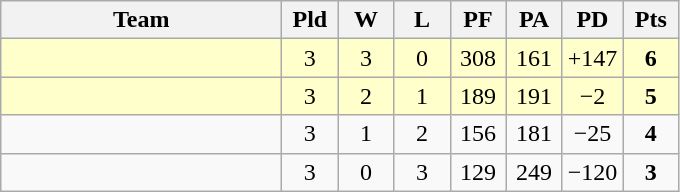<table class=wikitable style="text-align:center">
<tr>
<th width=180>Team</th>
<th width=30>Pld</th>
<th width=30>W</th>
<th width=30>L</th>
<th width=30>PF</th>
<th width=30>PA</th>
<th width=30>PD</th>
<th width=30>Pts</th>
</tr>
<tr align=center bgcolor="ffffcc">
<td align=left></td>
<td>3</td>
<td>3</td>
<td>0</td>
<td>308</td>
<td>161</td>
<td>+147</td>
<td><strong>6</strong></td>
</tr>
<tr align=center bgcolor="ffffcc">
<td align=left></td>
<td>3</td>
<td>2</td>
<td>1</td>
<td>189</td>
<td>191</td>
<td>−2</td>
<td><strong>5</strong></td>
</tr>
<tr align=center>
<td align=left></td>
<td>3</td>
<td>1</td>
<td>2</td>
<td>156</td>
<td>181</td>
<td>−25</td>
<td><strong>4</strong></td>
</tr>
<tr align=center>
<td align=left></td>
<td>3</td>
<td>0</td>
<td>3</td>
<td>129</td>
<td>249</td>
<td>−120</td>
<td><strong>3</strong></td>
</tr>
</table>
